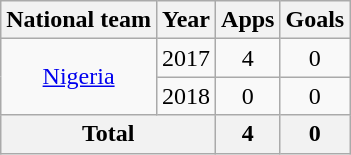<table class="wikitable" style="text-align:center">
<tr>
<th>National team</th>
<th>Year</th>
<th>Apps</th>
<th>Goals</th>
</tr>
<tr>
<td rowspan="2"><a href='#'>Nigeria</a></td>
<td>2017</td>
<td>4</td>
<td>0</td>
</tr>
<tr>
<td>2018</td>
<td>0</td>
<td>0</td>
</tr>
<tr>
<th colspan="2">Total</th>
<th>4</th>
<th>0</th>
</tr>
</table>
